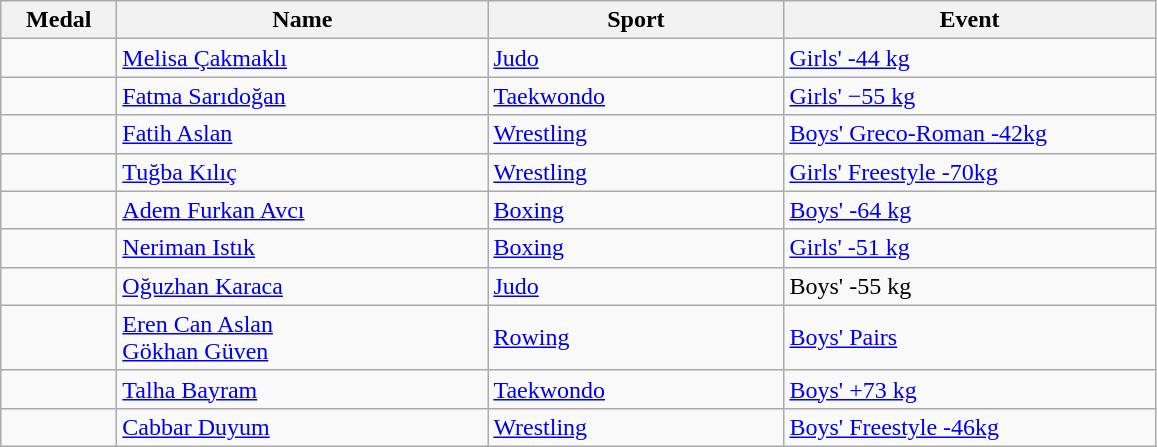<table class="wikitable sortable" style="text-align:left;">
<tr>
<th width="70">Medal</th>
<th width="240">Name</th>
<th width="190">Sport</th>
<th width="240">Event</th>
</tr>
<tr>
<td></td>
<td><a href='#'>Melisa Çakmaklı</a></td>
<td><a href='#'>Judo</a></td>
<td><a href='#'>Girls' -44 kg</a></td>
</tr>
<tr>
<td></td>
<td><a href='#'>Fatma Sarıdoğan</a></td>
<td><a href='#'>Taekwondo</a></td>
<td><a href='#'>Girls' −55 kg</a></td>
</tr>
<tr>
<td></td>
<td><a href='#'>Fatih Aslan</a></td>
<td><a href='#'>Wrestling</a></td>
<td><a href='#'>Boys' Greco-Roman -42kg</a></td>
</tr>
<tr>
<td></td>
<td><a href='#'>Tuğba Kılıç</a></td>
<td><a href='#'>Wrestling</a></td>
<td><a href='#'>Girls' Freestyle -70kg</a></td>
</tr>
<tr>
<td></td>
<td><a href='#'>Adem Furkan Avcı</a></td>
<td><a href='#'>Boxing</a></td>
<td><a href='#'>Boys' -64 kg</a></td>
</tr>
<tr>
<td></td>
<td><a href='#'>Neriman Istık</a></td>
<td><a href='#'>Boxing</a></td>
<td><a href='#'>Girls' -51 kg</a></td>
</tr>
<tr>
<td></td>
<td><a href='#'>Oğuzhan Karaca</a></td>
<td><a href='#'>Judo</a></td>
<td>Boys' -55 kg</td>
</tr>
<tr>
<td></td>
<td><a href='#'>Eren Can Aslan</a><br><a href='#'>Gökhan Güven</a></td>
<td><a href='#'>Rowing</a></td>
<td><a href='#'>Boys' Pairs</a></td>
</tr>
<tr>
<td></td>
<td><a href='#'>Talha Bayram</a></td>
<td><a href='#'>Taekwondo</a></td>
<td><a href='#'>Boys' +73 kg</a></td>
</tr>
<tr>
<td></td>
<td><a href='#'>Cabbar Duyum</a></td>
<td><a href='#'>Wrestling</a></td>
<td><a href='#'>Boys' Freestyle -46kg</a></td>
</tr>
</table>
